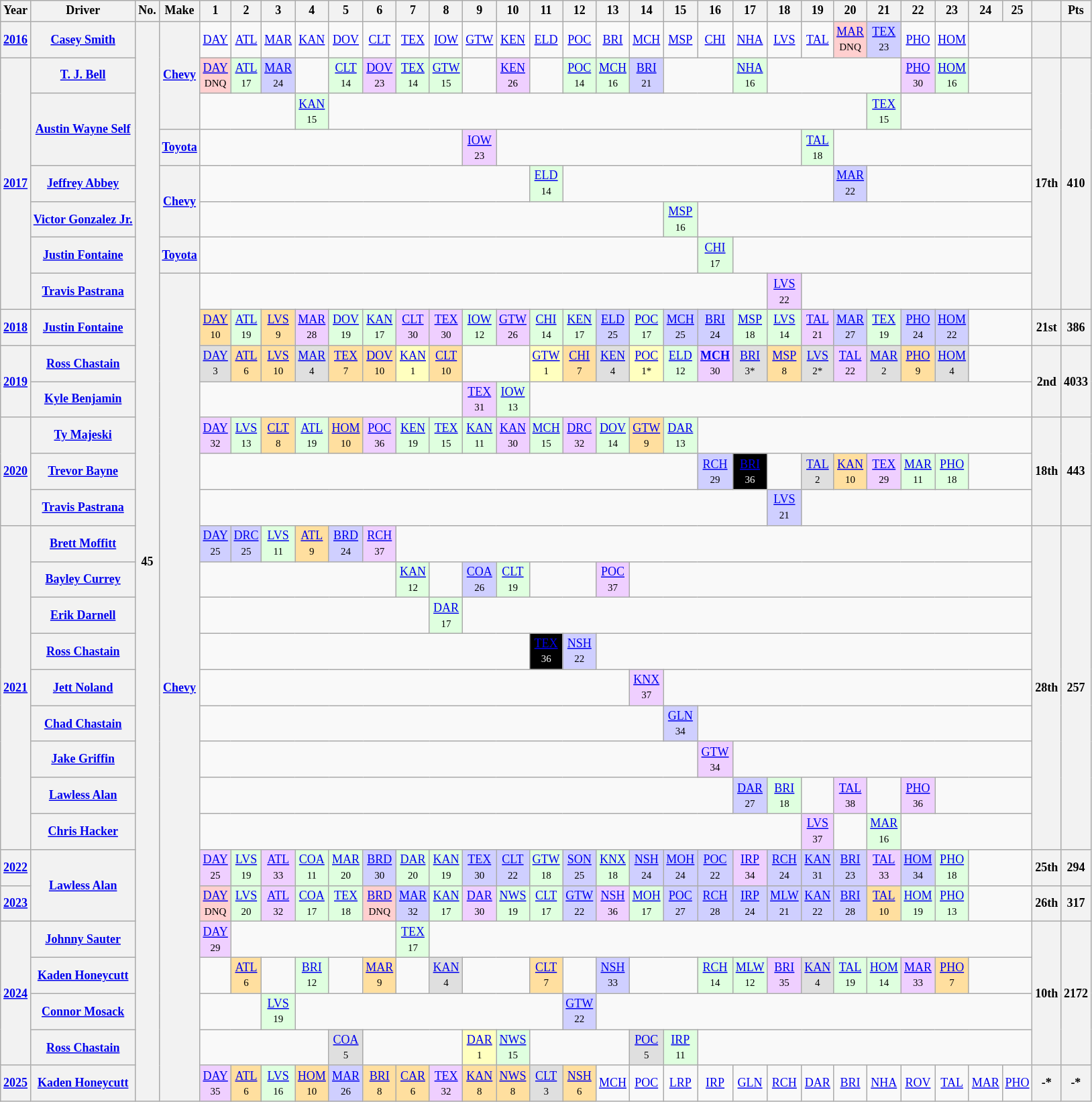<table class="wikitable" style="text-align:center; font-size:75%">
<tr>
<th>Year</th>
<th>Driver</th>
<th>No.</th>
<th>Make</th>
<th>1</th>
<th>2</th>
<th>3</th>
<th>4</th>
<th>5</th>
<th>6</th>
<th>7</th>
<th>8</th>
<th>9</th>
<th>10</th>
<th>11</th>
<th>12</th>
<th>13</th>
<th>14</th>
<th>15</th>
<th>16</th>
<th>17</th>
<th>18</th>
<th>19</th>
<th>20</th>
<th>21</th>
<th>22</th>
<th>23</th>
<th>24</th>
<th>25</th>
<th></th>
<th>Pts</th>
</tr>
<tr>
<th><a href='#'>2016</a></th>
<th><a href='#'>Casey Smith</a></th>
<th rowspan="30">45</th>
<th rowspan=3><a href='#'>Chevy</a></th>
<td><a href='#'>DAY</a></td>
<td><a href='#'>ATL</a></td>
<td><a href='#'>MAR</a></td>
<td><a href='#'>KAN</a></td>
<td><a href='#'>DOV</a></td>
<td><a href='#'>CLT</a></td>
<td><a href='#'>TEX</a></td>
<td><a href='#'>IOW</a></td>
<td><a href='#'>GTW</a></td>
<td><a href='#'>KEN</a></td>
<td><a href='#'>ELD</a></td>
<td><a href='#'>POC</a></td>
<td><a href='#'>BRI</a></td>
<td><a href='#'>MCH</a></td>
<td><a href='#'>MSP</a></td>
<td><a href='#'>CHI</a></td>
<td><a href='#'>NHA</a></td>
<td><a href='#'>LVS</a></td>
<td><a href='#'>TAL</a></td>
<td style="background:#FFCFCF;"><a href='#'>MAR</a><br><small>DNQ</small></td>
<td style="background:#CFCFFF;"><a href='#'>TEX</a><br><small>23</small></td>
<td><a href='#'>PHO</a></td>
<td><a href='#'>HOM</a></td>
<td colspan=2></td>
<th></th>
<th></th>
</tr>
<tr>
<th rowspan=7><a href='#'>2017</a></th>
<th><a href='#'>T. J. Bell</a></th>
<td style="background:#FFCFCF;"><a href='#'>DAY</a><br><small>DNQ</small></td>
<td style="background:#DFFFDF;"><a href='#'>ATL</a><br><small>17</small></td>
<td style="background:#CFCFFF;"><a href='#'>MAR</a><br><small>24</small></td>
<td colspan=1></td>
<td style="background:#DFFFDF;"><a href='#'>CLT</a><br><small>14</small></td>
<td style="background:#EFCFFF;"><a href='#'>DOV</a><br><small>23</small></td>
<td style="background:#DFFFDF;"><a href='#'>TEX</a><br><small>14</small></td>
<td style="background:#DFFFDF;"><a href='#'>GTW</a><br><small>15</small></td>
<td colspan=1></td>
<td style="background:#EFCFFF;"><a href='#'>KEN</a><br><small>26</small></td>
<td colspan=1></td>
<td style="background:#DFFFDF;"><a href='#'>POC</a><br><small>14</small></td>
<td style="background:#DFFFDF;"><a href='#'>MCH</a><br><small>16</small></td>
<td style="background:#CFCFFF;"><a href='#'>BRI</a><br><small>21</small></td>
<td colspan=2></td>
<td style="background:#DFFFDF;"><a href='#'>NHA</a><br><small>16</small></td>
<td colspan=4></td>
<td style="background:#EFCFFF;"><a href='#'>PHO</a><br><small>30</small></td>
<td style="background:#DFFFDF;"><a href='#'>HOM</a><br><small>16</small></td>
<td colspan=2></td>
<th rowspan=7>17th</th>
<th rowspan=7>410</th>
</tr>
<tr>
<th rowspan=2><a href='#'>Austin Wayne Self</a></th>
<td colspan=3></td>
<td style="background:#DFFFDF;"><a href='#'>KAN</a><br><small>15</small></td>
<td colspan=16></td>
<td style="background:#DFFFDF;"><a href='#'>TEX</a><br><small>15</small></td>
<td colspan=4></td>
</tr>
<tr>
<th><a href='#'>Toyota</a></th>
<td colspan=8></td>
<td style="background:#EFCFFF;"><a href='#'>IOW</a><br><small>23</small></td>
<td colspan=9></td>
<td style="background:#DFFFDF;"><a href='#'>TAL</a><br><small>18</small></td>
<td colspan=6></td>
</tr>
<tr>
<th><a href='#'>Jeffrey Abbey</a></th>
<th rowspan=2><a href='#'>Chevy</a></th>
<td colspan=10></td>
<td style="background:#DFFFDF;"><a href='#'>ELD</a><br><small>14</small></td>
<td colspan=8></td>
<td style="background:#CFCFFF;"><a href='#'>MAR</a><br><small>22</small></td>
<td colspan=5></td>
</tr>
<tr>
<th><a href='#'>Victor Gonzalez Jr.</a></th>
<td colspan=14></td>
<td style="background:#DFFFDF;"><a href='#'>MSP</a><br><small>16</small></td>
<td colspan=10></td>
</tr>
<tr>
<th><a href='#'>Justin Fontaine</a></th>
<th><a href='#'>Toyota</a></th>
<td colspan=15></td>
<td style="background:#DFFFDF;"><a href='#'>CHI</a><br><small>17</small></td>
<td colspan=9></td>
</tr>
<tr>
<th><a href='#'>Travis Pastrana</a></th>
<th rowspan="23"><a href='#'>Chevy</a></th>
<td colspan=17></td>
<td style="background:#EFCFFF;"><a href='#'>LVS</a><br><small>22</small></td>
<td colspan=7></td>
</tr>
<tr>
<th><a href='#'>2018</a></th>
<th><a href='#'>Justin Fontaine</a></th>
<td style="background:#FFDF9F;"><a href='#'>DAY</a><br><small>10</small></td>
<td style="background:#DFFFDF;"><a href='#'>ATL</a><br><small>19</small></td>
<td style="background:#FFDF9F;"><a href='#'>LVS</a><br><small>9</small></td>
<td style="background:#EFCFFF;"><a href='#'>MAR</a><br><small>28</small></td>
<td style="background:#DFFFDF;"><a href='#'>DOV</a><br><small>19</small></td>
<td style="background:#DFFFDF;"><a href='#'>KAN</a><br><small>17</small></td>
<td style="background:#EFCFFF;"><a href='#'>CLT</a><br><small>30</small></td>
<td style="background:#EFCFFF;"><a href='#'>TEX</a><br><small>30</small></td>
<td style="background:#DFFFDF;"><a href='#'>IOW</a><br><small>12</small></td>
<td style="background:#EFCFFF;"><a href='#'>GTW</a><br><small>26</small></td>
<td style="background:#DFFFDF;"><a href='#'>CHI</a><br><small>14</small></td>
<td style="background:#DFFFDF;"><a href='#'>KEN</a><br><small>17</small></td>
<td style="background:#CFCFFF;"><a href='#'>ELD</a><br><small>25</small></td>
<td style="background:#DFFFDF;"><a href='#'>POC</a><br><small>17</small></td>
<td style="background:#CFCFFF;"><a href='#'>MCH</a><br><small>25</small></td>
<td style="background:#CFCFFF;"><a href='#'>BRI</a><br><small>24</small></td>
<td style="background:#DFFFDF;"><a href='#'>MSP</a><br><small>18</small></td>
<td style="background:#DFFFDF;"><a href='#'>LVS</a><br><small>14</small></td>
<td style="background:#EFCFFF;"><a href='#'>TAL</a><br><small>21</small></td>
<td style="background:#CFCFFF;"><a href='#'>MAR</a><br><small>27</small></td>
<td style="background:#DFFFDF;"><a href='#'>TEX</a><br><small>19</small></td>
<td style="background:#CFCFFF;"><a href='#'>PHO</a><br><small>24</small></td>
<td style="background:#CFCFFF;"><a href='#'>HOM</a><br><small>22</small></td>
<td colspan=2></td>
<th>21st</th>
<th>386</th>
</tr>
<tr>
<th rowspan=2><a href='#'>2019</a></th>
<th><a href='#'>Ross Chastain</a></th>
<td style="background:#DFDFDF;"><a href='#'>DAY</a><br><small>3</small></td>
<td style="background:#FFDF9F;"><a href='#'>ATL</a><br><small>6</small></td>
<td style="background:#FFDF9F;"><a href='#'>LVS</a><br><small>10</small></td>
<td style="background:#DFDFDF;"><a href='#'>MAR</a><br><small>4</small></td>
<td style="background:#FFDF9F;"><a href='#'>TEX</a><br><small>7</small></td>
<td style="background:#FFDF9F;"><a href='#'>DOV</a><br><small>10</small></td>
<td style="background:#FFFFBF;"><a href='#'>KAN</a><br><small>1</small></td>
<td style="background:#FFDF9F;"><a href='#'>CLT</a><br><small>10</small></td>
<td colspan=2></td>
<td style="background:#FFFFBF;"><a href='#'>GTW</a><br><small>1</small></td>
<td style="background:#FFDF9F;"><a href='#'>CHI</a><br><small>7</small></td>
<td style="background:#DFDFDF;"><a href='#'>KEN</a><br><small>4</small></td>
<td style="background:#FFFFBF;"><a href='#'>POC</a><br><small>1*</small></td>
<td style="background:#DFFFDF;"><a href='#'>ELD</a><br><small>12</small></td>
<td style="background:#EFCFFF;"><strong><a href='#'>MCH</a></strong><br><small>30</small></td>
<td style="background:#DFDFDF;"><a href='#'>BRI</a><br><small>3*</small></td>
<td style="background:#FFDF9F;"><a href='#'>MSP</a><br><small>8</small></td>
<td style="background:#DFDFDF;"><a href='#'>LVS</a><br><small>2*</small></td>
<td style="background:#EFCFFF;"><a href='#'>TAL</a><br><small>22</small></td>
<td style="background:#DFDFDF;"><a href='#'>MAR</a><br><small>2</small></td>
<td style="background:#FFDF9F;"><a href='#'>PHO</a><br><small>9</small></td>
<td style="background:#DFDFDF;"><a href='#'>HOM</a><br><small>4</small></td>
<td colspan=2></td>
<th rowspan=2>2nd</th>
<th rowspan=2>4033</th>
</tr>
<tr>
<th><a href='#'>Kyle Benjamin</a></th>
<td colspan=8></td>
<td style="background:#EFCFFF;"><a href='#'>TEX</a><br><small>31</small></td>
<td style="background:#DFFFDF;"><a href='#'>IOW</a><br><small>13</small></td>
<td colspan=15></td>
</tr>
<tr>
<th rowspan=3><a href='#'>2020</a></th>
<th><a href='#'>Ty Majeski</a></th>
<td style="background:#EFCFFF;"><a href='#'>DAY</a><br><small>32</small></td>
<td style="background:#DFFFDF;"><a href='#'>LVS</a><br><small>13</small></td>
<td style="background:#FFDF9F;"><a href='#'>CLT</a><br><small>8</small></td>
<td style="background:#DFFFDF;"><a href='#'>ATL</a><br><small>19</small></td>
<td style="background:#FFDF9F;"><a href='#'>HOM</a><br><small>10</small></td>
<td style="background:#EFCFFF;"><a href='#'>POC</a><br><small>36</small></td>
<td style="background:#DFFFDF;"><a href='#'>KEN</a><br><small>19</small></td>
<td style="background:#DFFFDF;"><a href='#'>TEX</a><br><small>15</small></td>
<td style="background:#DFFFDF;"><a href='#'>KAN</a><br><small>11</small></td>
<td style="background:#EFCFFF;"><a href='#'>KAN</a><br><small>30</small></td>
<td style="background:#DFFFDF;"><a href='#'>MCH</a><br><small>15</small></td>
<td style="background:#EFCFFF;"><a href='#'>DRC</a><br><small>32</small></td>
<td style="background:#DFFFDF;"><a href='#'>DOV</a><br><small>14</small></td>
<td style="background:#FFDF9F;"><a href='#'>GTW</a><br><small>9</small></td>
<td style="background:#DFFFDF;"><a href='#'>DAR</a><br><small>13</small></td>
<td colspan=10></td>
<th rowspan=3>18th</th>
<th rowspan=3>443</th>
</tr>
<tr>
<th><a href='#'>Trevor Bayne</a></th>
<td colspan=15></td>
<td style="background:#CFCFFF;"><a href='#'>RCH</a><br><small>29</small></td>
<td style="background:#000000;color:white;"><a href='#'><span>BRI</span></a><br><small>36</small></td>
<td></td>
<td style="background:#DFDFDF;"><a href='#'>TAL</a><br><small>2</small></td>
<td style="background:#FFDF9F;"><a href='#'>KAN</a><br><small>10</small></td>
<td style="background:#EFCFFF;"><a href='#'>TEX</a><br><small>29</small></td>
<td style="background:#DFFFDF;"><a href='#'>MAR</a><br><small>11</small></td>
<td style="background:#DFFFDF;"><a href='#'>PHO</a><br><small>18</small></td>
<td colspan=2></td>
</tr>
<tr>
<th><a href='#'>Travis Pastrana</a></th>
<td colspan=17></td>
<td style="background:#CFCFFF;"><a href='#'>LVS</a><br><small>21</small></td>
<td colspan=7></td>
</tr>
<tr>
<th rowspan=9><a href='#'>2021</a></th>
<th><a href='#'>Brett Moffitt</a></th>
<td style="background:#CFCFFF;"><a href='#'>DAY</a><br><small>25</small></td>
<td style="background:#CFCFFF;"><a href='#'>DRC</a><br><small>25</small></td>
<td style="background:#DFFFDF;"><a href='#'>LVS</a><br><small>11</small></td>
<td style="background:#FFDF9F;"><a href='#'>ATL</a><br><small>9</small></td>
<td style="background:#CFCFFF;"><a href='#'>BRD</a><br><small>24</small></td>
<td style="background:#EFCFFF;"><a href='#'>RCH</a><br><small>37</small></td>
<td colspan=19></td>
<th rowspan=9>28th</th>
<th rowspan=9>257</th>
</tr>
<tr>
<th><a href='#'>Bayley Currey</a></th>
<td colspan=6></td>
<td style="background:#DFFFDF;"><a href='#'>KAN</a><br><small>12</small></td>
<td colspan=1></td>
<td style="background:#CFCFFF;"><a href='#'>COA</a><br><small>26</small></td>
<td style="background:#DFFFDF;"><a href='#'>CLT</a><br><small>19</small></td>
<td colspan=2></td>
<td style="background:#EFCFFF;"><a href='#'>POC</a><br><small>37</small></td>
<td colspan=12></td>
</tr>
<tr>
<th><a href='#'>Erik Darnell</a></th>
<td colspan=7></td>
<td style="background:#DFFFDF;"><a href='#'>DAR</a><br><small>17</small></td>
<td colspan=17></td>
</tr>
<tr>
<th><a href='#'>Ross Chastain</a></th>
<td colspan=10></td>
<td style="background-color:#000000;color:white;"><a href='#'><span>TEX</span></a><br><small>36</small></td>
<td style="background:#CFCFFF;"><a href='#'>NSH</a><br><small>22</small></td>
<td colspan=13></td>
</tr>
<tr>
<th><a href='#'>Jett Noland</a></th>
<td colspan=13></td>
<td style="background:#EFCFFF;"><a href='#'>KNX</a><br><small>37</small></td>
<td colspan=11></td>
</tr>
<tr>
<th><a href='#'>Chad Chastain</a></th>
<td colspan=14></td>
<td style="background:#CFCFFF;"><a href='#'>GLN</a><br><small>34</small></td>
<td colspan=10></td>
</tr>
<tr>
<th><a href='#'>Jake Griffin</a></th>
<td colspan=15></td>
<td style="background:#EFCFFF;"><a href='#'>GTW</a><br><small>34</small></td>
<td colspan=9></td>
</tr>
<tr>
<th><a href='#'>Lawless Alan</a></th>
<td colspan=16></td>
<td style="background:#CFCFFF;"><a href='#'>DAR</a><br><small>27</small></td>
<td style="background:#DFFFDF;"><a href='#'>BRI</a><br><small>18</small></td>
<td colspan=1></td>
<td style="background:#EFCFFF;"><a href='#'>TAL</a><br><small>38</small></td>
<td colspan=1></td>
<td style="background:#EFCFFF;"><a href='#'>PHO</a><br><small>36</small></td>
<td colspan=3></td>
</tr>
<tr>
<th><a href='#'>Chris Hacker</a></th>
<td colspan=18></td>
<td style="background:#EFCFFF;"><a href='#'>LVS</a><br><small>37</small></td>
<td></td>
<td style="background:#DFFFDF;"><a href='#'>MAR</a><br><small>16</small></td>
<td colspan=4></td>
</tr>
<tr>
<th><a href='#'>2022</a></th>
<th rowspan=2><a href='#'>Lawless Alan</a></th>
<td style="background:#EFCFFF;"><a href='#'>DAY</a><br><small>25</small></td>
<td style="background:#DFFFDF;"><a href='#'>LVS</a><br><small>19</small></td>
<td style="background:#EFCFFF;"><a href='#'>ATL</a><br><small>33</small></td>
<td style="background:#DFFFDF;"><a href='#'>COA</a><br><small>11</small></td>
<td style="background:#DFFFDF;"><a href='#'>MAR</a><br><small>20</small></td>
<td style="background:#CFCFFF;"><a href='#'>BRD</a><br><small>30</small></td>
<td style="background:#DFFFDF;"><a href='#'>DAR</a><br><small>20</small></td>
<td style="background:#DFFFDF;"><a href='#'>KAN</a><br><small>19</small></td>
<td style="background:#CFCFFF;"><a href='#'>TEX</a><br><small>30</small></td>
<td style="background:#CFCFFF;"><a href='#'>CLT</a><br><small>22</small></td>
<td style="background:#DFFFDF;"><a href='#'>GTW</a><br><small>18</small></td>
<td style="background:#CFCFFF;"><a href='#'>SON</a><br><small>25</small></td>
<td style="background:#DFFFDF;"><a href='#'>KNX</a><br><small>18</small></td>
<td style="background:#CFCFFF;"><a href='#'>NSH</a><br><small>24</small></td>
<td style="background:#CFCFFF;"><a href='#'>MOH</a><br><small>24</small></td>
<td style="background:#CFCFFF;"><a href='#'>POC</a><br><small>22</small></td>
<td style="background:#EFCFFF;"><a href='#'>IRP</a><br><small>34</small></td>
<td style="background:#CFCFFF;"><a href='#'>RCH</a><br><small>24</small></td>
<td style="background:#CFCFFF;"><a href='#'>KAN</a><br><small>31</small></td>
<td style="background:#CFCFFF;"><a href='#'>BRI</a><br><small>23</small></td>
<td style="background:#EFCFFF;"><a href='#'>TAL</a><br><small>33</small></td>
<td style="background:#CFCFFF;"><a href='#'>HOM</a><br><small>34</small></td>
<td style="background:#DFFFDF;"><a href='#'>PHO</a><br><small>18</small></td>
<td colspan=2></td>
<th>25th</th>
<th>294</th>
</tr>
<tr>
<th><a href='#'>2023</a></th>
<td style="background:#FFCFCF;"><a href='#'>DAY</a><br><small>DNQ</small></td>
<td style="background:#DFFFDF;"><a href='#'>LVS</a><br><small>20</small></td>
<td style="background:#EFCFFF;"><a href='#'>ATL</a><br><small>32</small></td>
<td style="background:#DFFFDF;"><a href='#'>COA</a><br><small>17</small></td>
<td style="background:#DFFFDF;"><a href='#'>TEX</a><br><small>18</small></td>
<td style="background:#FFCFCF;"><a href='#'>BRD</a><br><small>DNQ</small></td>
<td style="background:#CFCFFF;"><a href='#'>MAR</a><br><small>32</small></td>
<td style="background:#DFFFDF;"><a href='#'>KAN</a><br><small>17</small></td>
<td style="background:#EFCFFF;"><a href='#'>DAR</a><br><small>30</small></td>
<td style="background:#DFFFDF;"><a href='#'>NWS</a><br><small>19</small></td>
<td style="background:#DFFFDF;"><a href='#'>CLT</a><br><small>17</small></td>
<td style="background:#CFCFFF;"><a href='#'>GTW</a><br><small>22</small></td>
<td style="background:#EFCFFF;"><a href='#'>NSH</a><br><small>36</small></td>
<td style="background:#DFFFDF;"><a href='#'>MOH</a><br><small>17</small></td>
<td style="background:#CFCFFF;"><a href='#'>POC</a><br><small>27</small></td>
<td style="background:#CFCFFF;"><a href='#'>RCH</a><br><small>28</small></td>
<td style="background:#CFCFFF;"><a href='#'>IRP</a><br><small>24</small></td>
<td style="background:#CFCFFF;"><a href='#'>MLW</a><br><small>21</small></td>
<td style="background:#CFCFFF;"><a href='#'>KAN</a><br><small>22</small></td>
<td style="background:#CFCFFF;"><a href='#'>BRI</a><br><small>28</small></td>
<td style="background:#FFDF9F;"><a href='#'>TAL</a><br><small>10</small></td>
<td style="background:#DFFFDF;"><a href='#'>HOM</a><br><small>19</small></td>
<td style="background:#DFFFDF;"><a href='#'>PHO</a><br><small>13</small></td>
<td colspan=2></td>
<th>26th</th>
<th>317</th>
</tr>
<tr>
<th rowspan="4"><a href='#'>2024</a></th>
<th><a href='#'>Johnny Sauter</a></th>
<td style="background:#EFCFFF;"><a href='#'>DAY</a><br><small>29</small></td>
<td colspan="5"></td>
<td style="background:#DFFFDF;"><a href='#'>TEX</a><br><small>17</small></td>
<td colspan="18"></td>
<th rowspan="4">10th</th>
<th rowspan="4">2172</th>
</tr>
<tr>
<th><a href='#'>Kaden Honeycutt</a></th>
<td></td>
<td style="background:#FFDF9F;"><a href='#'>ATL</a><br><small>6</small></td>
<td></td>
<td style="background:#DFFFDF;"><a href='#'>BRI</a><br><small>12</small></td>
<td></td>
<td style="background:#FFDF9F;"><a href='#'>MAR</a><br><small>9</small></td>
<td></td>
<td style="background:#DFDFDF;"><a href='#'>KAN</a><br><small>4</small></td>
<td colspan="2"></td>
<td style="background:#FFDF9F;"><a href='#'>CLT</a><br><small>7</small></td>
<td></td>
<td style="background:#CFCFFF;"><a href='#'>NSH</a><br><small>33</small></td>
<td colspan="2"></td>
<td style="background:#DFFFDF;"><a href='#'>RCH</a><br><small>14</small></td>
<td style="background:#DFFFDF;"><a href='#'>MLW</a><br><small>12</small></td>
<td style="background:#EFCFFF;"><a href='#'>BRI</a><br><small>35</small></td>
<td style="background:#DFDFDF;"><a href='#'>KAN</a><br><small>4</small></td>
<td style="background:#DFFFDF;"><a href='#'>TAL</a><br><small>19</small></td>
<td style="background:#DFFFDF;"><a href='#'>HOM</a><br><small>14</small></td>
<td style="background:#EFCFFF;"><a href='#'>MAR</a><br><small>33</small></td>
<td style="background:#FFDF9F;"><a href='#'>PHO</a><br><small>7</small></td>
<td colspan=2></td>
</tr>
<tr>
<th><a href='#'>Connor Mosack</a></th>
<td colspan="2"></td>
<td style="background:#DFFFDF;"><a href='#'>LVS</a><br><small>19</small></td>
<td colspan="8"></td>
<td style="background:#CFCFFF;"><a href='#'>GTW</a><br><small>22</small></td>
<td colspan="13"></td>
</tr>
<tr>
<th><a href='#'>Ross Chastain</a></th>
<td colspan="4"></td>
<td style="background:#DFDFDF;"><a href='#'>COA</a><br><small>5</small></td>
<td colspan="3"></td>
<td style="background:#FFFFBF;"><a href='#'>DAR</a><br><small>1</small></td>
<td style="background:#DFFFDF;"><a href='#'>NWS</a><br><small>15</small></td>
<td colspan="3"></td>
<td style="background:#DFDFDF;"><a href='#'>POC</a><br><small>5</small></td>
<td style="background:#DFFFDF;"><a href='#'>IRP</a><br><small>11</small></td>
<td colspan="10"></td>
</tr>
<tr>
<th><a href='#'>2025</a></th>
<th><a href='#'>Kaden Honeycutt</a></th>
<td style="background:#EFCFFF;"><a href='#'>DAY</a><br><small>35</small></td>
<td style="background:#FFDF9F;"><a href='#'>ATL</a><br><small>6</small></td>
<td style="background:#DFFFDF;"><a href='#'>LVS</a><br><small>16</small></td>
<td style="background:#FFDF9F;"><a href='#'>HOM</a><br><small>10</small></td>
<td style="background:#CFCFFF;"><a href='#'>MAR</a><br><small>26</small></td>
<td style="background:#FFDF9F;"><a href='#'>BRI</a><br><small>8</small></td>
<td style="background:#FFDF9F;"><a href='#'>CAR</a><br><small>6</small></td>
<td style="background:#EFCFFF;"><a href='#'>TEX</a><br><small>32</small></td>
<td style="background:#FFDF9F;"><a href='#'>KAN</a> <br><small>8</small></td>
<td style="background:#FFDF9F;"><a href='#'>NWS</a><br><small>8</small></td>
<td style="background:#DFDFDF;"><a href='#'>CLT</a><br><small>3</small></td>
<td style="background:#FFDF9F;"><a href='#'>NSH</a><br><small>6</small></td>
<td><a href='#'>MCH</a></td>
<td><a href='#'>POC</a></td>
<td><a href='#'>LRP</a></td>
<td><a href='#'>IRP</a></td>
<td><a href='#'>GLN</a></td>
<td><a href='#'>RCH</a></td>
<td><a href='#'>DAR</a></td>
<td><a href='#'>BRI</a></td>
<td><a href='#'>NHA</a></td>
<td><a href='#'>ROV</a></td>
<td><a href='#'>TAL</a></td>
<td><a href='#'>MAR</a></td>
<td><a href='#'>PHO</a></td>
<th>-*</th>
<th>-*</th>
</tr>
</table>
